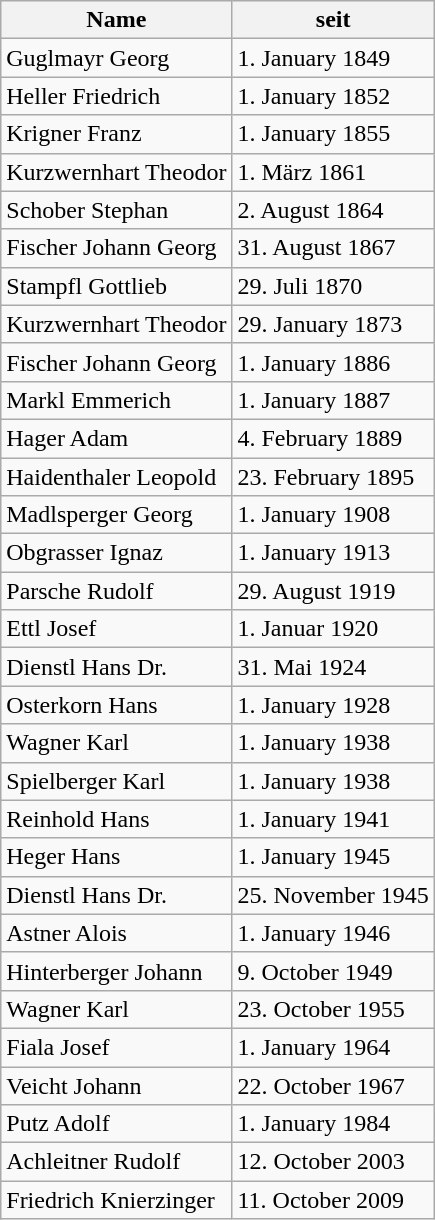<table class="wikitable">
<tr>
<th>Name</th>
<th>seit</th>
</tr>
<tr>
<td>Guglmayr Georg</td>
<td>1. January 1849</td>
</tr>
<tr>
<td>Heller Friedrich</td>
<td>1. January 1852</td>
</tr>
<tr>
<td>Krigner Franz</td>
<td>1. January 1855</td>
</tr>
<tr>
<td>Kurzwernhart Theodor</td>
<td>1. März 1861</td>
</tr>
<tr>
<td>Schober Stephan</td>
<td>2. August 1864</td>
</tr>
<tr>
<td>Fischer Johann Georg</td>
<td>31. August 1867</td>
</tr>
<tr>
<td>Stampfl Gottlieb</td>
<td>29. Juli 1870</td>
</tr>
<tr>
<td>Kurzwernhart Theodor</td>
<td>29. January 1873</td>
</tr>
<tr>
<td>Fischer Johann Georg</td>
<td>1. January 1886</td>
</tr>
<tr>
<td>Markl Emmerich</td>
<td>1. January 1887</td>
</tr>
<tr>
<td>Hager Adam</td>
<td>4. February 1889</td>
</tr>
<tr>
<td>Haidenthaler Leopold</td>
<td>23. February 1895</td>
</tr>
<tr>
<td>Madlsperger Georg</td>
<td>1. January 1908</td>
</tr>
<tr>
<td>Obgrasser Ignaz</td>
<td>1. January 1913</td>
</tr>
<tr>
<td>Parsche Rudolf</td>
<td>29. August 1919</td>
</tr>
<tr>
<td>Ettl Josef</td>
<td>1. Januar 1920</td>
</tr>
<tr>
<td>Dienstl Hans Dr.</td>
<td>31. Mai 1924</td>
</tr>
<tr>
<td>Osterkorn Hans</td>
<td>1. January 1928</td>
</tr>
<tr>
<td>Wagner Karl</td>
<td>1. January 1938</td>
</tr>
<tr>
<td>Spielberger Karl</td>
<td>1. January 1938</td>
</tr>
<tr>
<td>Reinhold Hans</td>
<td>1. January 1941</td>
</tr>
<tr>
<td>Heger Hans</td>
<td>1. January 1945</td>
</tr>
<tr>
<td>Dienstl Hans Dr.</td>
<td>25. November 1945</td>
</tr>
<tr>
<td>Astner Alois</td>
<td>1. January 1946</td>
</tr>
<tr>
<td>Hinterberger Johann</td>
<td>9. October 1949</td>
</tr>
<tr>
<td>Wagner Karl</td>
<td>23. October 1955</td>
</tr>
<tr>
<td>Fiala Josef</td>
<td>1. January 1964</td>
</tr>
<tr>
<td>Veicht Johann</td>
<td>22. October 1967</td>
</tr>
<tr>
<td>Putz Adolf</td>
<td>1. January 1984</td>
</tr>
<tr>
<td>Achleitner Rudolf</td>
<td>12. October 2003</td>
</tr>
<tr>
<td>Friedrich Knierzinger</td>
<td>11. October 2009</td>
</tr>
</table>
